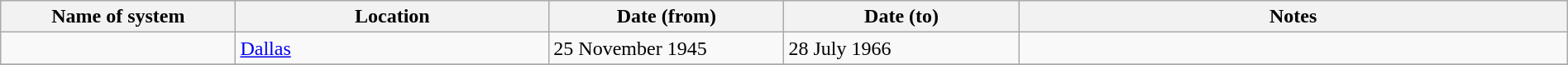<table class="wikitable" width=100%>
<tr>
<th width=15%>Name of system</th>
<th width=20%>Location</th>
<th width=15%>Date (from)</th>
<th width=15%>Date (to)</th>
<th width=35%>Notes</th>
</tr>
<tr>
<td> </td>
<td><a href='#'>Dallas</a></td>
<td>25 November 1945</td>
<td>28 July 1966</td>
<td> </td>
</tr>
<tr>
</tr>
</table>
